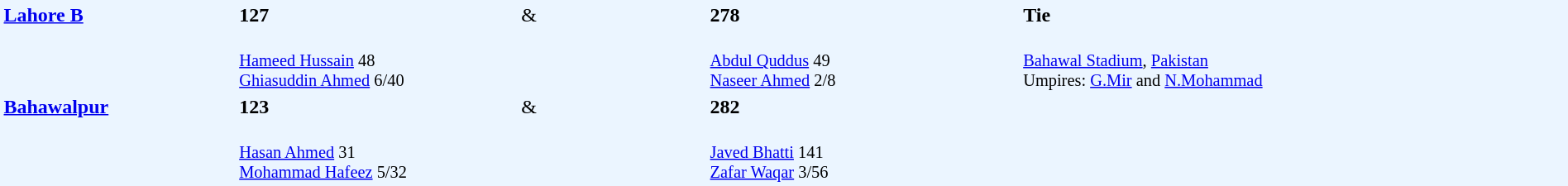<table width="100%" style="background: #EBF5FF">
<tr>
<td width="15%" valign="top" rowspan="2"><strong><a href='#'>Lahore B</a></strong></td>
<td width="18%"><strong>127</strong></td>
<td width="12%">&</td>
<td width="20%"><strong>278</strong></td>
<td width="35%"><strong>Tie</strong></td>
</tr>
<tr>
<td style="font-size: 85%;" valign="top"><br><a href='#'>Hameed Hussain</a> 48<br>
<a href='#'>Ghiasuddin Ahmed</a> 6/40</td>
<td></td>
<td style="font-size: 85%;"><br><a href='#'>Abdul Quddus</a> 49<br>
<a href='#'>Naseer Ahmed</a> 2/8</td>
<td valign="top" style="font-size: 85%;" rowspan="3"><br><a href='#'>Bahawal Stadium</a>, <a href='#'>Pakistan</a><br>
Umpires: <a href='#'>G.Mir</a> and <a href='#'>N.Mohammad</a></td>
</tr>
<tr>
<td valign="top" rowspan="2"><strong><a href='#'>Bahawalpur</a></strong></td>
<td><strong>123</strong></td>
<td>&</td>
<td><strong>282</strong></td>
</tr>
<tr>
<td style="font-size: 85%;"><br><a href='#'>Hasan Ahmed</a> 31<br>
<a href='#'>Mohammad Hafeez</a> 5/32</td>
<td></td>
<td valign="top" style="font-size: 85%;"><br><a href='#'>Javed Bhatti</a> 141<br>
<a href='#'>Zafar Waqar</a> 3/56</td>
</tr>
</table>
